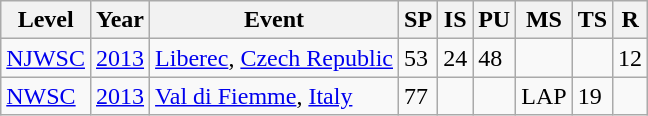<table class="wikitable sortable">
<tr>
<th>Level</th>
<th>Year</th>
<th>Event</th>
<th>SP</th>
<th>IS</th>
<th>PU</th>
<th>MS</th>
<th>TS</th>
<th>R</th>
</tr>
<tr>
<td><a href='#'>NJWSC</a></td>
<td><a href='#'>2013</a></td>
<td> <a href='#'>Liberec</a>, <a href='#'>Czech Republic</a></td>
<td>53</td>
<td>24</td>
<td>48</td>
<td></td>
<td></td>
<td>12</td>
</tr>
<tr>
<td><a href='#'>NWSC</a></td>
<td><a href='#'>2013</a></td>
<td> <a href='#'>Val di Fiemme</a>, <a href='#'>Italy</a></td>
<td>77</td>
<td></td>
<td></td>
<td>LAP</td>
<td>19</td>
<td></td>
</tr>
</table>
